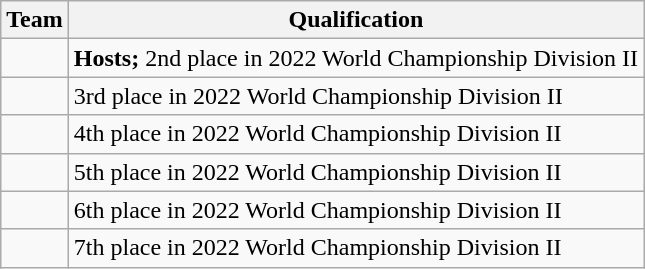<table class="wikitable">
<tr>
<th>Team</th>
<th>Qualification</th>
</tr>
<tr>
<td></td>
<td><strong>Hosts;</strong> 2nd place in 2022 World Championship Division II</td>
</tr>
<tr>
<td></td>
<td>3rd place in 2022 World Championship Division II</td>
</tr>
<tr>
<td></td>
<td>4th place in 2022 World Championship Division II</td>
</tr>
<tr>
<td></td>
<td>5th place in 2022 World Championship Division II</td>
</tr>
<tr>
<td></td>
<td>6th place in 2022 World Championship Division II</td>
</tr>
<tr>
<td></td>
<td>7th place in 2022 World Championship Division II</td>
</tr>
</table>
